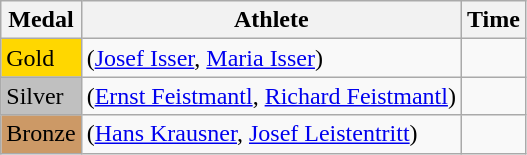<table class="wikitable">
<tr>
<th>Medal</th>
<th>Athlete</th>
<th>Time</th>
</tr>
<tr>
<td bgcolor="gold">Gold</td>
<td> (<a href='#'>Josef Isser</a>, <a href='#'>Maria Isser</a>)</td>
<td></td>
</tr>
<tr>
<td bgcolor="silver">Silver</td>
<td> (<a href='#'>Ernst Feistmantl</a>, <a href='#'>Richard Feistmantl</a>)</td>
<td></td>
</tr>
<tr>
<td bgcolor="CC9966">Bronze</td>
<td> (<a href='#'>Hans Krausner</a>, <a href='#'>Josef Leistentritt</a>)</td>
<td></td>
</tr>
</table>
